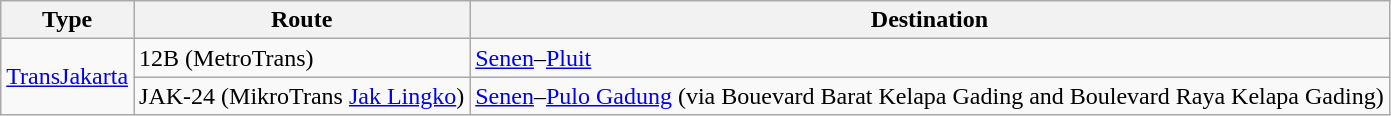<table class="wikitable">
<tr>
<th>Type</th>
<th>Route</th>
<th>Destination</th>
</tr>
<tr>
<td rowspan="2"><a href='#'>TransJakarta</a></td>
<td>12B (MetroTrans)</td>
<td><a href='#'>Senen</a>–<a href='#'>Pluit</a></td>
</tr>
<tr>
<td>JAK-24 (MikroTrans <a href='#'>Jak Lingko</a>)</td>
<td><a href='#'>Senen</a>–<a href='#'>Pulo Gadung</a> (via Bouevard Barat Kelapa Gading and Boulevard Raya Kelapa Gading)</td>
</tr>
</table>
